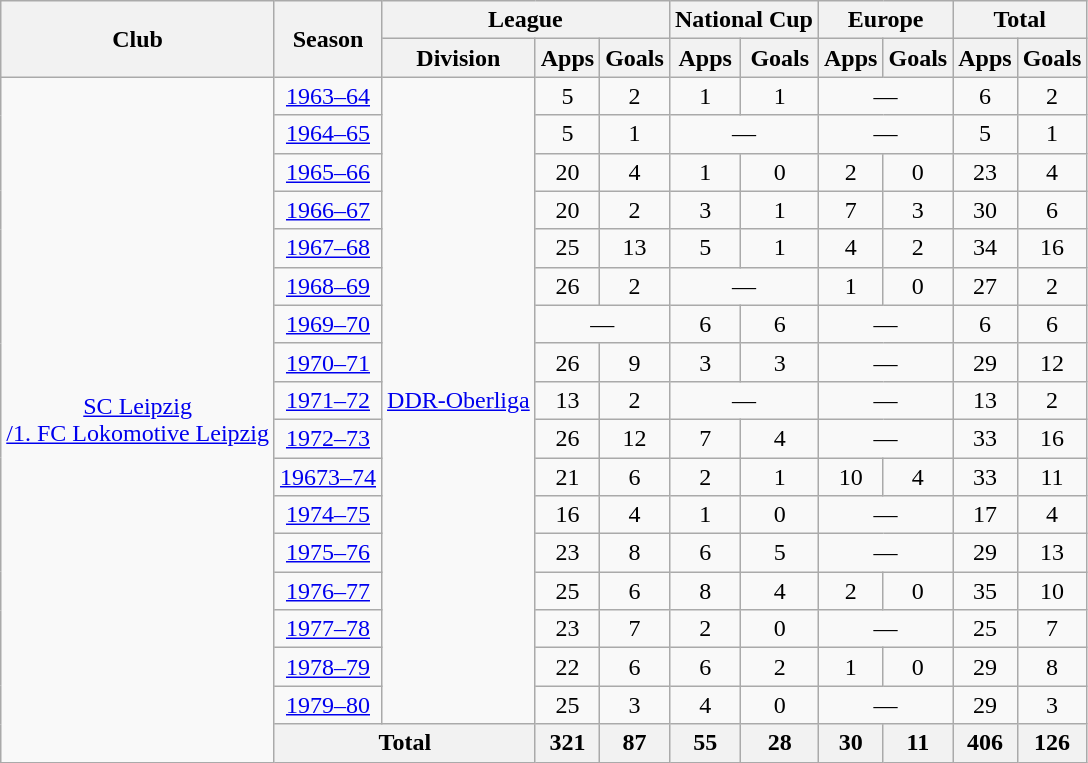<table class=wikitable style=text-align:center>
<tr>
<th rowspan=2>Club</th>
<th rowspan=2>Season</th>
<th colspan=3>League</th>
<th colspan=2>National Cup</th>
<th colspan=2>Europe</th>
<th colspan=2>Total</th>
</tr>
<tr>
<th>Division</th>
<th>Apps</th>
<th>Goals</th>
<th>Apps</th>
<th>Goals</th>
<th>Apps</th>
<th>Goals</th>
<th>Apps</th>
<th>Goals</th>
</tr>
<tr>
<td rowspan=18><a href='#'>SC Leipzig<br>/1. FC Lokomotive Leipzig</a></td>
<td><a href='#'>1963–64</a></td>
<td rowspan=17><a href='#'>DDR-Oberliga</a></td>
<td>5</td>
<td>2</td>
<td>1</td>
<td>1</td>
<td colspan=2>—</td>
<td>6</td>
<td>2</td>
</tr>
<tr>
<td><a href='#'>1964–65</a></td>
<td>5</td>
<td>1</td>
<td colspan=2>—</td>
<td colspan=2>—</td>
<td>5</td>
<td>1</td>
</tr>
<tr>
<td><a href='#'>1965–66</a></td>
<td>20</td>
<td>4</td>
<td>1</td>
<td>0</td>
<td>2</td>
<td>0</td>
<td>23</td>
<td>4</td>
</tr>
<tr>
<td><a href='#'>1966–67</a></td>
<td>20</td>
<td>2</td>
<td>3</td>
<td>1</td>
<td>7</td>
<td>3</td>
<td>30</td>
<td>6</td>
</tr>
<tr>
<td><a href='#'>1967–68</a></td>
<td>25</td>
<td>13</td>
<td>5</td>
<td>1</td>
<td>4</td>
<td>2</td>
<td>34</td>
<td>16</td>
</tr>
<tr>
<td><a href='#'>1968–69</a></td>
<td>26</td>
<td>2</td>
<td colspan=2>—</td>
<td>1</td>
<td>0</td>
<td>27</td>
<td>2</td>
</tr>
<tr>
<td><a href='#'>1969–70</a></td>
<td colspan=2>—</td>
<td>6</td>
<td>6</td>
<td colspan=2>—</td>
<td>6</td>
<td>6</td>
</tr>
<tr>
<td><a href='#'>1970–71</a></td>
<td>26</td>
<td>9</td>
<td>3</td>
<td>3</td>
<td colspan=2>—</td>
<td>29</td>
<td>12</td>
</tr>
<tr>
<td><a href='#'>1971–72</a></td>
<td>13</td>
<td>2</td>
<td colspan=2>—</td>
<td colspan=2>—</td>
<td>13</td>
<td>2</td>
</tr>
<tr>
<td><a href='#'>1972–73</a></td>
<td>26</td>
<td>12</td>
<td>7</td>
<td>4</td>
<td colspan=2>—</td>
<td>33</td>
<td>16</td>
</tr>
<tr>
<td><a href='#'>19673–74</a></td>
<td>21</td>
<td>6</td>
<td>2</td>
<td>1</td>
<td>10</td>
<td>4</td>
<td>33</td>
<td>11</td>
</tr>
<tr>
<td><a href='#'>1974–75</a></td>
<td>16</td>
<td>4</td>
<td>1</td>
<td>0</td>
<td colspan=2>—</td>
<td>17</td>
<td>4</td>
</tr>
<tr>
<td><a href='#'>1975–76</a></td>
<td>23</td>
<td>8</td>
<td>6</td>
<td>5</td>
<td colspan=2>—</td>
<td>29</td>
<td>13</td>
</tr>
<tr>
<td><a href='#'>1976–77</a></td>
<td>25</td>
<td>6</td>
<td>8</td>
<td>4</td>
<td>2</td>
<td>0</td>
<td>35</td>
<td>10</td>
</tr>
<tr>
<td><a href='#'>1977–78</a></td>
<td>23</td>
<td>7</td>
<td>2</td>
<td>0</td>
<td colspan=2>—</td>
<td>25</td>
<td>7</td>
</tr>
<tr>
<td><a href='#'>1978–79</a></td>
<td>22</td>
<td>6</td>
<td>6</td>
<td>2</td>
<td>1</td>
<td>0</td>
<td>29</td>
<td>8</td>
</tr>
<tr>
<td><a href='#'>1979–80</a></td>
<td>25</td>
<td>3</td>
<td>4</td>
<td>0</td>
<td colspan=2>—</td>
<td>29</td>
<td>3</td>
</tr>
<tr>
<th colspan=2>Total</th>
<th>321</th>
<th>87</th>
<th>55</th>
<th>28</th>
<th>30</th>
<th>11</th>
<th>406</th>
<th>126</th>
</tr>
</table>
